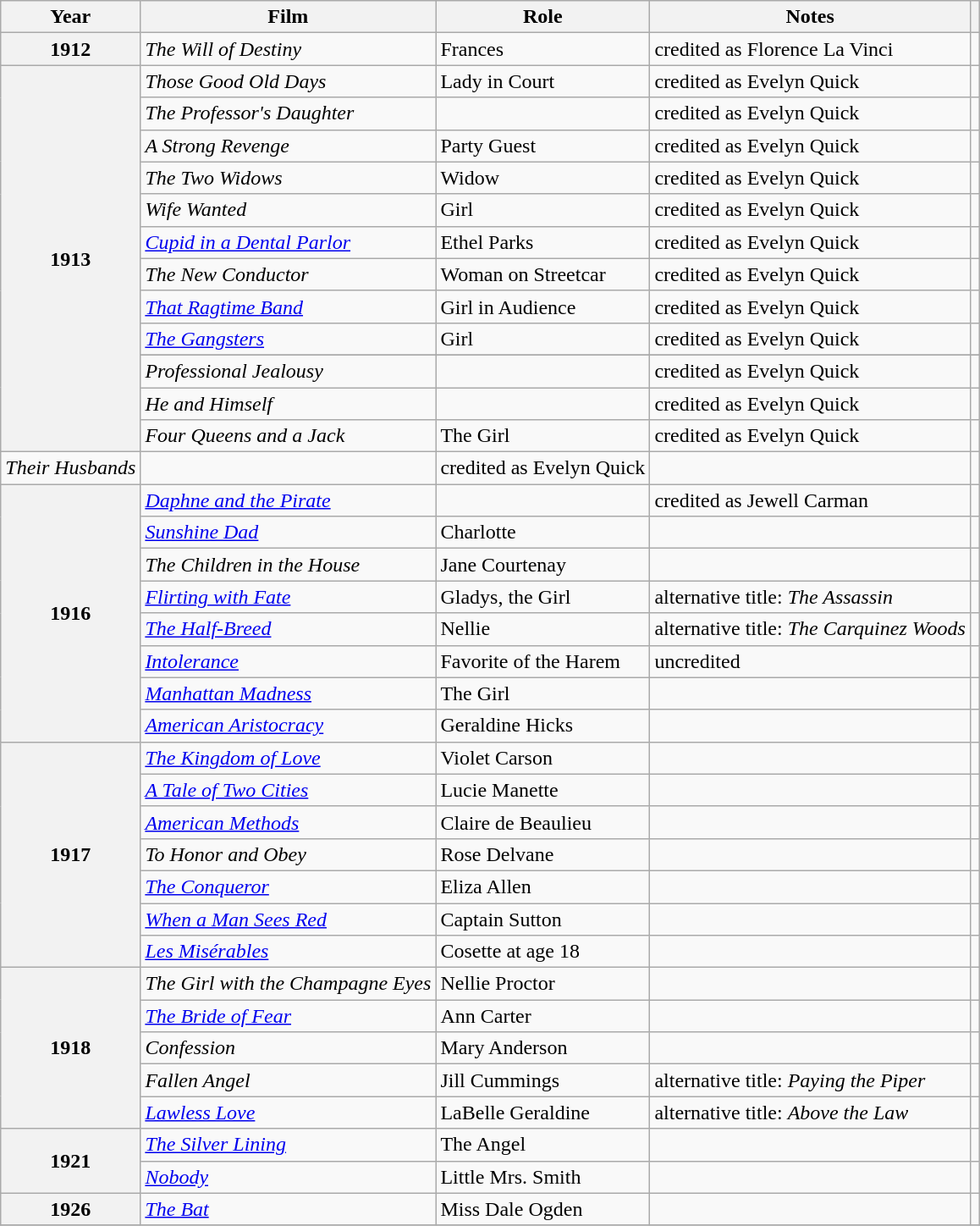<table class="wikitable sortable plainrowheaders">
<tr>
<th>Year</th>
<th>Film</th>
<th>Role</th>
<th class="unsortable">Notes</th>
<th class="unsortable"></th>
</tr>
<tr>
<th scope="row">1912</th>
<td><em>The Will of Destiny</em></td>
<td>Frances</td>
<td>credited as Florence La Vinci</td>
<td align=center></td>
</tr>
<tr>
<th rowspan="13" scope="row">1913</th>
<td><em>Those Good Old Days</em></td>
<td>Lady in Court</td>
<td>credited as Evelyn Quick</td>
<td style="text-align:center;"></td>
</tr>
<tr>
<td><em>The Professor's Daughter</em></td>
<td></td>
<td>credited as Evelyn Quick</td>
<td align=center></td>
</tr>
<tr>
<td><em>A Strong Revenge</em></td>
<td>Party Guest</td>
<td>credited as Evelyn Quick</td>
<td style="text-align:center;"></td>
</tr>
<tr>
<td><em>The Two Widows</em></td>
<td>Widow</td>
<td>credited as Evelyn Quick</td>
<td style="text-align:center;"></td>
</tr>
<tr>
<td><em>Wife Wanted</em></td>
<td>Girl</td>
<td>credited as Evelyn Quick</td>
<td style="text-align:center;"></td>
</tr>
<tr>
<td><em><a href='#'>Cupid in a Dental Parlor</a></em></td>
<td>Ethel Parks</td>
<td>credited as Evelyn Quick</td>
<td style="text-align:center;"></td>
</tr>
<tr>
<td><em>The New Conductor</em></td>
<td>Woman on Streetcar</td>
<td>credited as Evelyn Quick</td>
<td style="text-align:center;"></td>
</tr>
<tr>
<td><em><a href='#'>That Ragtime Band</a></em></td>
<td>Girl in Audience</td>
<td>credited as Evelyn Quick</td>
<td style="text-align:center;"></td>
</tr>
<tr>
<td><em><a href='#'>The Gangsters</a></em></td>
<td>Girl</td>
<td>credited as Evelyn Quick</td>
<td style="text-align:center;"></td>
</tr>
<tr>
</tr>
<tr>
<td><em>Professional Jealousy</em></td>
<td></td>
<td>credited as Evelyn Quick</td>
<td align=center></td>
</tr>
<tr>
<td><em>He and Himself</em></td>
<td></td>
<td>credited as Evelyn Quick</td>
<td align=center></td>
</tr>
<tr>
<td><em>Four Queens and a Jack</em></td>
<td>The Girl</td>
<td>credited as Evelyn Quick</td>
<td align=center></td>
</tr>
<tr>
<td><em>Their Husbands</em></td>
<td></td>
<td>credited as Evelyn Quick</td>
<td align=center></td>
</tr>
<tr>
<th rowspan="8" scope="row">1916</th>
<td><em><a href='#'>Daphne and the Pirate</a></em></td>
<td></td>
<td>credited as Jewell Carman</td>
<td align=center></td>
</tr>
<tr>
<td><em><a href='#'>Sunshine Dad</a></em></td>
<td>Charlotte</td>
<td></td>
<td align=center></td>
</tr>
<tr>
<td><em>The Children in the House</em></td>
<td>Jane Courtenay</td>
<td></td>
<td align=center></td>
</tr>
<tr>
<td><em><a href='#'>Flirting with Fate</a></em></td>
<td>Gladys, the Girl</td>
<td>alternative title: <em>The Assassin</em></td>
<td align=center></td>
</tr>
<tr>
<td><em><a href='#'>The Half-Breed</a></em></td>
<td>Nellie</td>
<td>alternative title: <em>The Carquinez Woods </em></td>
<td align=center></td>
</tr>
<tr>
<td><em><a href='#'>Intolerance</a></em></td>
<td>Favorite of the Harem</td>
<td>uncredited</td>
<td align=center></td>
</tr>
<tr>
<td><em><a href='#'>Manhattan Madness</a></em></td>
<td>The Girl</td>
<td></td>
<td align=center></td>
</tr>
<tr>
<td><em><a href='#'>American Aristocracy</a></em></td>
<td>Geraldine Hicks</td>
<td></td>
<td align=center></td>
</tr>
<tr>
<th rowspan="7" scope="row">1917</th>
<td><em><a href='#'>The Kingdom of Love</a></em></td>
<td>Violet Carson</td>
<td></td>
<td align=center></td>
</tr>
<tr>
<td><em><a href='#'>A Tale of Two Cities</a></em></td>
<td>Lucie Manette</td>
<td></td>
<td align=center></td>
</tr>
<tr>
<td><em><a href='#'>American Methods</a></em></td>
<td>Claire de Beaulieu</td>
<td></td>
<td align=center></td>
</tr>
<tr>
<td><em>To Honor and Obey</em></td>
<td>Rose Delvane</td>
<td></td>
<td align=center></td>
</tr>
<tr>
<td><em><a href='#'>The Conqueror</a></em></td>
<td>Eliza Allen</td>
<td></td>
<td align=center></td>
</tr>
<tr>
<td><em><a href='#'>When a Man Sees Red</a></em></td>
<td>Captain Sutton</td>
<td></td>
<td align=center></td>
</tr>
<tr>
<td><em><a href='#'>Les Misérables</a></em></td>
<td>Cosette at age 18</td>
<td></td>
<td align=center></td>
</tr>
<tr>
<th rowspan="5" scope="row">1918</th>
<td><em>The Girl with the Champagne Eyes</em></td>
<td>Nellie Proctor</td>
<td></td>
<td align=center></td>
</tr>
<tr>
<td><em><a href='#'>The Bride of Fear</a></em></td>
<td>Ann Carter</td>
<td></td>
<td align=center></td>
</tr>
<tr>
<td><em>Confession</em></td>
<td>Mary Anderson</td>
<td></td>
<td align=center></td>
</tr>
<tr>
<td><em>Fallen Angel</em></td>
<td>Jill Cummings</td>
<td>alternative title: <em>Paying the Piper</em></td>
<td align=center></td>
</tr>
<tr>
<td><em><a href='#'>Lawless Love</a></em></td>
<td>LaBelle Geraldine</td>
<td>alternative title: <em>Above the Law</em></td>
<td align=center></td>
</tr>
<tr>
<th rowspan="2" scope="row">1921</th>
<td><em><a href='#'>The Silver Lining</a></em></td>
<td>The Angel</td>
<td></td>
<td align=center></td>
</tr>
<tr>
<td><em><a href='#'>Nobody</a></em></td>
<td>Little Mrs. Smith</td>
<td></td>
<td align=center></td>
</tr>
<tr>
<th scope="row">1926</th>
<td><em><a href='#'>The Bat</a></em></td>
<td>Miss Dale Ogden</td>
<td></td>
<td align=center></td>
</tr>
<tr>
</tr>
</table>
